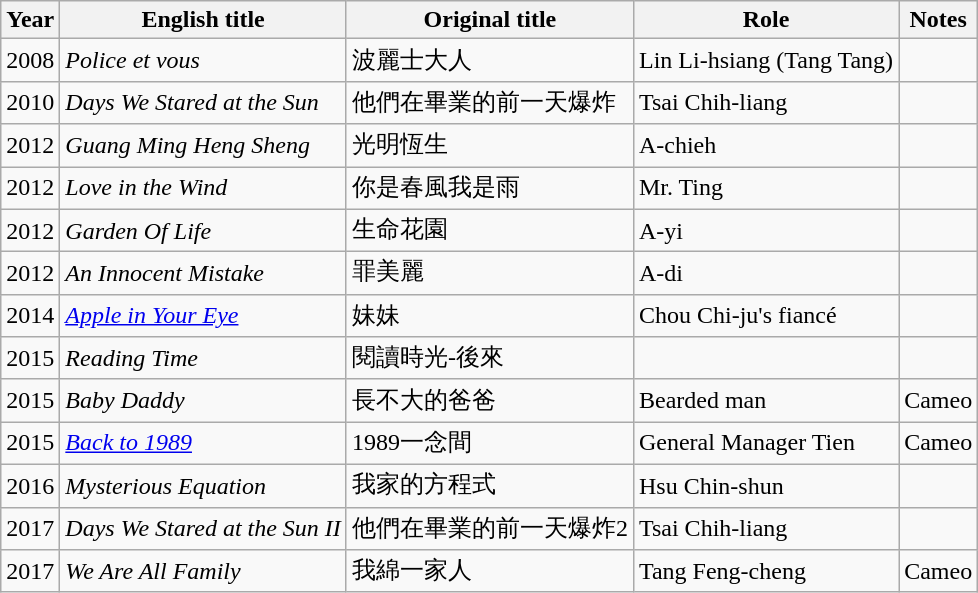<table class="wikitable sortable">
<tr>
<th>Year</th>
<th>English title</th>
<th>Original title</th>
<th>Role</th>
<th class="unsortable">Notes</th>
</tr>
<tr>
<td>2008</td>
<td><em>Police et vous</em></td>
<td>波麗士大人</td>
<td>Lin Li-hsiang (Tang Tang)</td>
<td></td>
</tr>
<tr>
<td>2010</td>
<td><em>Days We Stared at the Sun</em></td>
<td>他們在畢業的前一天爆炸</td>
<td>Tsai Chih-liang</td>
<td></td>
</tr>
<tr>
<td>2012</td>
<td><em>Guang Ming Heng Sheng</em></td>
<td>光明恆生</td>
<td>A-chieh</td>
<td></td>
</tr>
<tr>
<td>2012</td>
<td><em>Love in the Wind</em></td>
<td>你是春風我是雨</td>
<td>Mr. Ting</td>
<td></td>
</tr>
<tr>
<td>2012</td>
<td><em>Garden Of Life</em></td>
<td>生命花園</td>
<td>A-yi</td>
<td></td>
</tr>
<tr>
<td>2012</td>
<td><em>An Innocent Mistake</em></td>
<td>罪美麗</td>
<td>A-di</td>
<td></td>
</tr>
<tr>
<td>2014</td>
<td><em><a href='#'>Apple in Your Eye</a></em></td>
<td>妹妹</td>
<td>Chou Chi-ju's fiancé</td>
<td></td>
</tr>
<tr>
<td>2015</td>
<td><em>Reading Time</em></td>
<td>閱讀時光-後來</td>
<td></td>
<td></td>
</tr>
<tr>
<td>2015</td>
<td><em>Baby Daddy</em></td>
<td>長不大的爸爸</td>
<td>Bearded man</td>
<td>Cameo</td>
</tr>
<tr>
<td>2015</td>
<td><em><a href='#'>Back to 1989</a></em></td>
<td>1989一念間</td>
<td>General Manager Tien</td>
<td>Cameo</td>
</tr>
<tr>
<td>2016</td>
<td><em>Mysterious Equation</em></td>
<td>我家的方程式</td>
<td>Hsu Chin-shun</td>
<td></td>
</tr>
<tr>
<td>2017</td>
<td><em>Days We Stared at the Sun II</em></td>
<td>他們在畢業的前一天爆炸2</td>
<td>Tsai Chih-liang</td>
<td></td>
</tr>
<tr>
<td>2017</td>
<td><em>We Are All Family</em></td>
<td>我綿一家人</td>
<td>Tang Feng-cheng</td>
<td>Cameo</td>
</tr>
</table>
